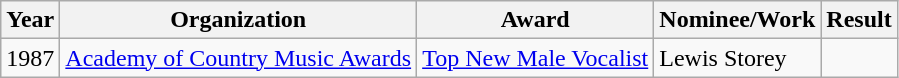<table class="wikitable">
<tr>
<th>Year</th>
<th>Organization</th>
<th>Award</th>
<th>Nominee/Work</th>
<th>Result</th>
</tr>
<tr>
<td>1987</td>
<td><a href='#'>Academy of Country Music Awards</a></td>
<td><a href='#'>Top New Male Vocalist</a></td>
<td>Lewis Storey</td>
<td></td>
</tr>
</table>
